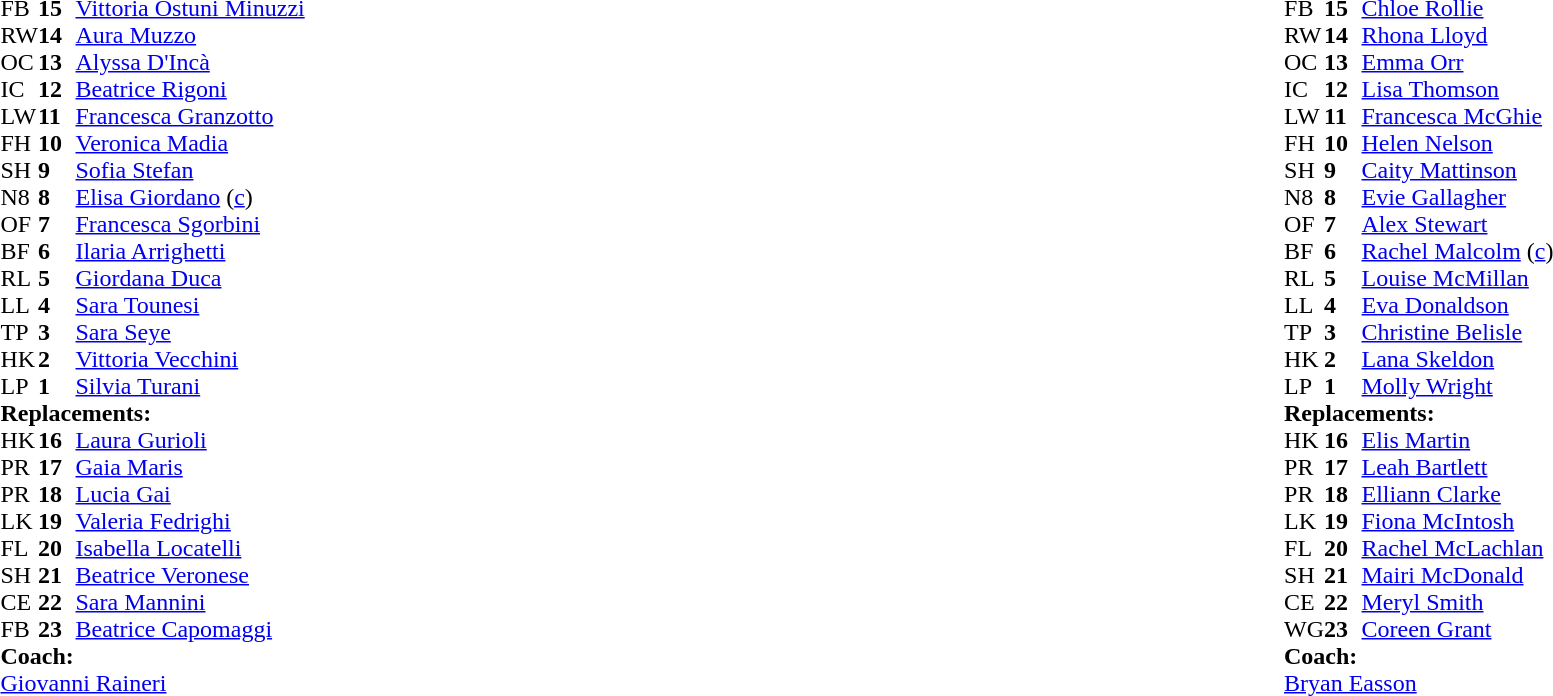<table style="width:100%">
<tr>
<td style="vertical-align:top; width:50%"><br><table cellspacing="0" cellpadding="0">
<tr>
<th width="25"></th>
<th width="25"></th>
</tr>
<tr>
<td>FB</td>
<td><strong>15</strong></td>
<td><a href='#'>Vittoria Ostuni Minuzzi</a></td>
</tr>
<tr>
<td>RW</td>
<td><strong>14</strong></td>
<td><a href='#'>Aura Muzzo</a></td>
</tr>
<tr>
<td>OC</td>
<td><strong>13</strong></td>
<td><a href='#'>Alyssa D'Incà</a></td>
</tr>
<tr>
<td>IC</td>
<td><strong>12</strong></td>
<td><a href='#'>Beatrice Rigoni</a></td>
</tr>
<tr>
<td>LW</td>
<td><strong>11</strong></td>
<td><a href='#'>Francesca Granzotto</a></td>
</tr>
<tr>
<td>FH</td>
<td><strong>10</strong></td>
<td><a href='#'>Veronica Madia</a></td>
</tr>
<tr>
<td>SH</td>
<td><strong>9</strong></td>
<td><a href='#'>Sofia Stefan</a></td>
</tr>
<tr>
<td>N8</td>
<td><strong>8</strong></td>
<td><a href='#'>Elisa Giordano</a> (<a href='#'>c</a>)</td>
</tr>
<tr>
<td>OF</td>
<td><strong>7</strong></td>
<td><a href='#'>Francesca Sgorbini</a></td>
<td></td>
<td></td>
</tr>
<tr>
<td>BF</td>
<td><strong>6</strong></td>
<td><a href='#'>Ilaria Arrighetti</a></td>
</tr>
<tr>
<td>RL</td>
<td><strong>5</strong></td>
<td><a href='#'>Giordana Duca</a></td>
</tr>
<tr>
<td>LL</td>
<td><strong>4</strong></td>
<td><a href='#'>Sara Tounesi</a></td>
</tr>
<tr>
<td>TP</td>
<td><strong>3</strong></td>
<td><a href='#'>Sara Seye</a></td>
</tr>
<tr>
<td>HK</td>
<td><strong>2</strong></td>
<td><a href='#'>Vittoria Vecchini</a></td>
</tr>
<tr>
<td>LP</td>
<td><strong>1</strong></td>
<td><a href='#'>Silvia Turani</a></td>
</tr>
<tr>
<td colspan=3><strong>Replacements:</strong></td>
</tr>
<tr>
<td>HK</td>
<td><strong>16</strong></td>
<td><a href='#'>Laura Gurioli</a></td>
</tr>
<tr>
<td>PR</td>
<td><strong>17</strong></td>
<td><a href='#'>Gaia Maris</a></td>
</tr>
<tr>
<td>PR</td>
<td><strong>18</strong></td>
<td><a href='#'>Lucia Gai</a></td>
</tr>
<tr>
<td>LK</td>
<td><strong>19</strong></td>
<td><a href='#'>Valeria Fedrighi</a></td>
</tr>
<tr>
<td>FL</td>
<td><strong>20</strong></td>
<td><a href='#'>Isabella Locatelli</a></td>
<td></td>
<td></td>
</tr>
<tr>
<td>SH</td>
<td><strong>21</strong></td>
<td><a href='#'>Beatrice Veronese</a></td>
</tr>
<tr>
<td>CE</td>
<td><strong>22</strong></td>
<td><a href='#'>Sara Mannini</a></td>
</tr>
<tr>
<td>FB</td>
<td><strong>23</strong></td>
<td><a href='#'>Beatrice Capomaggi</a></td>
</tr>
<tr>
<td colspan=3><strong>Coach:</strong></td>
</tr>
<tr>
<td colspan="4"> <a href='#'>Giovanni Raineri</a></td>
</tr>
</table>
</td>
<td style="vertical-align:top"></td>
<td style="vertical-align:top; width:50%"><br><table cellspacing="0" cellpadding="0" style="margin:auto">
<tr>
<th width="25"></th>
<th width="25"></th>
</tr>
<tr>
<td>FB</td>
<td><strong>15</strong></td>
<td><a href='#'>Chloe Rollie</a></td>
<td></td>
</tr>
<tr>
<td>RW</td>
<td><strong>14</strong></td>
<td><a href='#'>Rhona Lloyd</a></td>
</tr>
<tr>
<td>OC</td>
<td><strong>13</strong></td>
<td><a href='#'>Emma Orr</a></td>
</tr>
<tr>
<td>IC</td>
<td><strong>12</strong></td>
<td><a href='#'>Lisa Thomson</a></td>
</tr>
<tr>
<td>LW</td>
<td><strong>11</strong></td>
<td><a href='#'>Francesca McGhie</a></td>
</tr>
<tr>
<td>FH</td>
<td><strong>10</strong></td>
<td><a href='#'>Helen Nelson</a></td>
</tr>
<tr>
<td>SH</td>
<td><strong>9</strong></td>
<td><a href='#'>Caity Mattinson</a></td>
<td></td>
<td></td>
</tr>
<tr>
<td>N8</td>
<td><strong>8</strong></td>
<td><a href='#'>Evie Gallagher</a></td>
</tr>
<tr>
<td>OF</td>
<td><strong>7</strong></td>
<td><a href='#'>Alex Stewart</a></td>
<td></td>
<td></td>
</tr>
<tr>
<td>BF</td>
<td><strong>6</strong></td>
<td><a href='#'>Rachel Malcolm</a> (<a href='#'>c</a>)</td>
</tr>
<tr>
<td>RL</td>
<td><strong>5</strong></td>
<td><a href='#'>Louise McMillan</a></td>
</tr>
<tr>
<td>LL</td>
<td><strong>4</strong></td>
<td><a href='#'>Eva Donaldson</a></td>
<td></td>
<td></td>
</tr>
<tr>
<td>TP</td>
<td><strong>3</strong></td>
<td><a href='#'>Christine Belisle</a></td>
<td></td>
<td></td>
</tr>
<tr>
<td>HK</td>
<td><strong>2</strong></td>
<td><a href='#'>Lana Skeldon</a></td>
<td></td>
<td></td>
</tr>
<tr>
<td>LP</td>
<td><strong>1</strong></td>
<td><a href='#'>Molly Wright</a></td>
<td></td>
<td></td>
</tr>
<tr>
<td colspan=3><strong>Replacements:</strong></td>
</tr>
<tr>
<td>HK</td>
<td><strong>16</strong></td>
<td><a href='#'>Elis Martin</a></td>
<td></td>
<td></td>
</tr>
<tr>
<td>PR</td>
<td><strong>17</strong></td>
<td><a href='#'>Leah Bartlett</a></td>
<td></td>
<td></td>
</tr>
<tr>
<td>PR</td>
<td><strong>18</strong></td>
<td><a href='#'>Elliann Clarke</a></td>
<td></td>
<td></td>
</tr>
<tr>
<td>LK</td>
<td><strong>19</strong></td>
<td><a href='#'>Fiona McIntosh</a></td>
<td></td>
<td></td>
</tr>
<tr>
<td>FL</td>
<td><strong>20</strong></td>
<td><a href='#'>Rachel McLachlan</a></td>
<td></td>
<td></td>
</tr>
<tr>
<td>SH</td>
<td><strong>21</strong></td>
<td><a href='#'>Mairi McDonald</a></td>
<td></td>
<td></td>
</tr>
<tr>
<td>CE</td>
<td><strong>22</strong></td>
<td><a href='#'>Meryl Smith</a></td>
</tr>
<tr>
<td>WG</td>
<td><strong>23</strong></td>
<td><a href='#'>Coreen Grant</a></td>
</tr>
<tr>
<td colspan=3><strong>Coach:</strong></td>
</tr>
<tr>
<td colspan="4"> <a href='#'>Bryan Easson</a></td>
</tr>
</table>
</td>
</tr>
</table>
